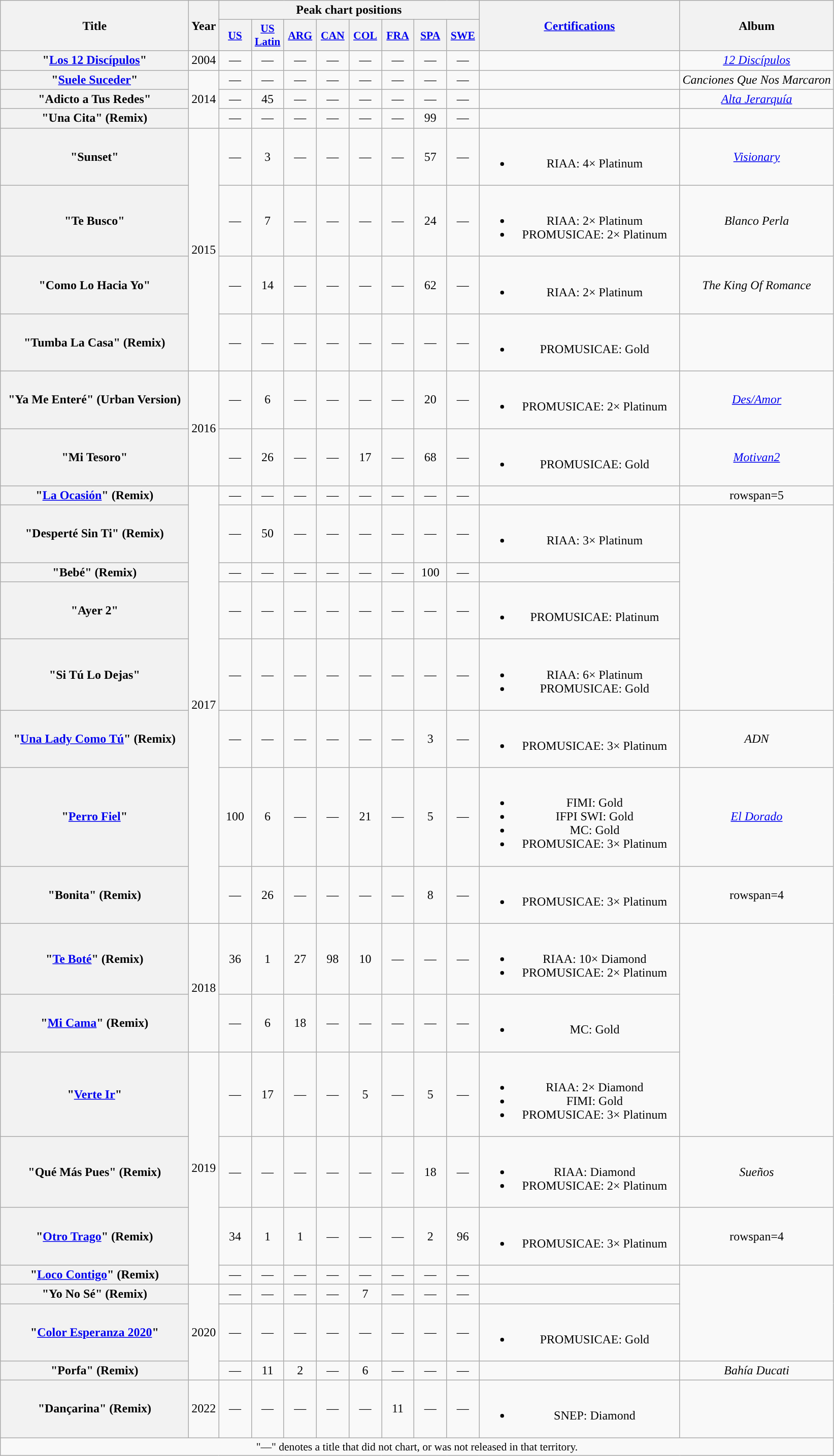<table class="wikitable plainrowheaders" style="text-align:center;">
<tr>
<th scope="col" rowspan="2" style="width:15em;">Title</th>
<th scope="col" rowspan="2">Year</th>
<th colspan="8" scope="col">Peak chart positions</th>
<th scope="col" rowspan="2" style="width:16em;"><a href='#'>Certifications</a></th>
<th scope="col" rowspan="2">Album</th>
</tr>
<tr>
<th scope="col" style="width:2.5em;font-size:90%;"><a href='#'>US</a><br></th>
<th scope="col" style="width:2.5em;font-size:90%;"><a href='#'>US<br>Latin</a><br></th>
<th scope="col" style="width:2.5em;font-size:90%;"><a href='#'>ARG</a><br></th>
<th scope="col" style="width:2.5em;font-size:90%;"><a href='#'>CAN</a><br></th>
<th scope="col" style="width:2.5em;font-size:90%;"><a href='#'>COL</a><br></th>
<th scope="col" style="width:2.5em;font-size:90%;"><a href='#'>FRA</a><br></th>
<th scope="col" style="width:2.5em;font-size:90%;"><a href='#'>SPA</a><br></th>
<th scope="col" style="width:2.5em;font-size:90%;"><a href='#'>SWE</a><br></th>
</tr>
<tr>
<th scope="row">"<a href='#'>Los 12 Discípulos</a>"<br></th>
<td>2004</td>
<td>—</td>
<td>—</td>
<td>—</td>
<td>—</td>
<td>—</td>
<td>—</td>
<td>—</td>
<td>—</td>
<td></td>
<td><em><a href='#'>12 Discípulos</a></em></td>
</tr>
<tr>
<th scope="row">"<a href='#'>Suele Suceder</a>"<br></th>
<td rowspan=3>2014</td>
<td>—</td>
<td>—</td>
<td>—</td>
<td>—</td>
<td>—</td>
<td>—</td>
<td>—</td>
<td>—</td>
<td></td>
<td><em>Canciones Que Nos Marcaron</em></td>
</tr>
<tr>
<th scope="row">"Adicto a Tus Redes"<br></th>
<td>—</td>
<td>45</td>
<td>—</td>
<td>—</td>
<td>—</td>
<td>—</td>
<td>—</td>
<td>—</td>
<td></td>
<td><em><a href='#'>Alta Jerarquía</a></em></td>
</tr>
<tr>
<th scope="row">"Una Cita" (Remix)<br></th>
<td>—</td>
<td>—</td>
<td>—</td>
<td>—</td>
<td>—</td>
<td>—</td>
<td>99</td>
<td>—</td>
<td></td>
<td></td>
</tr>
<tr>
<th scope="row">"Sunset"<br></th>
<td rowspan=4>2015</td>
<td>—</td>
<td>3</td>
<td>—</td>
<td>—</td>
<td>—</td>
<td>—</td>
<td>57</td>
<td>—</td>
<td><br><ul><li>RIAA: 4× Platinum </li></ul></td>
<td><em><a href='#'>Visionary</a></em></td>
</tr>
<tr>
<th scope="row">"Te Busco"<br></th>
<td>—</td>
<td>7</td>
<td>—</td>
<td>—</td>
<td>—</td>
<td>—</td>
<td>24</td>
<td>—</td>
<td><br><ul><li>RIAA: 2× Platinum </li><li>PROMUSICAE: 2× Platinum</li></ul></td>
<td><em>Blanco Perla</em></td>
</tr>
<tr>
<th scope="row">"Como Lo Hacia Yo"<br></th>
<td>—</td>
<td>14</td>
<td>—</td>
<td>—</td>
<td>—</td>
<td>—</td>
<td>62</td>
<td>—</td>
<td><br><ul><li>RIAA: 2× Platinum </li></ul></td>
<td><em>The King Of Romance</em></td>
</tr>
<tr>
<th scope="row">"Tumba La Casa" (Remix)<br></th>
<td>—</td>
<td>—</td>
<td>—</td>
<td>—</td>
<td>—</td>
<td>—</td>
<td>—</td>
<td>—</td>
<td><br><ul><li>PROMUSICAE: Gold</li></ul></td>
<td></td>
</tr>
<tr>
<th scope="row">"Ya Me Enteré" (Urban Version)<br></th>
<td rowspan=2>2016</td>
<td>—</td>
<td>6</td>
<td>—</td>
<td>—</td>
<td>—</td>
<td>—</td>
<td>20</td>
<td>—</td>
<td><br><ul><li>PROMUSICAE: 2× Platinum</li></ul></td>
<td><em><a href='#'>Des/Amor</a></em></td>
</tr>
<tr>
<th scope="row">"Mi Tesoro"<br></th>
<td>—</td>
<td>26</td>
<td>—</td>
<td>—</td>
<td>17</td>
<td>—</td>
<td>68</td>
<td>—</td>
<td><br><ul><li>PROMUSICAE: Gold</li></ul></td>
<td><em><a href='#'>Motivan2</a></em></td>
</tr>
<tr>
<th scope="row ">"<a href='#'>La Ocasión</a>" (Remix)<br></th>
<td rowspan="8">2017</td>
<td>—</td>
<td>—</td>
<td>—</td>
<td>—</td>
<td>—</td>
<td>—</td>
<td>—</td>
<td>—</td>
<td></td>
<td>rowspan=5 </td>
</tr>
<tr>
<th scope="row ">"Desperté Sin Ti" (Remix)<br></th>
<td>—</td>
<td>50</td>
<td>—</td>
<td>—</td>
<td>—</td>
<td>—</td>
<td>—</td>
<td>—</td>
<td><br><ul><li>RIAA: 3× Platinum </li></ul></td>
</tr>
<tr>
<th scope="row ">"Bebé" (Remix)<br></th>
<td>—</td>
<td>—</td>
<td>—</td>
<td>—</td>
<td>—</td>
<td>—</td>
<td>100</td>
<td>—</td>
<td></td>
</tr>
<tr>
<th scope="row ">"Ayer 2"<br></th>
<td>—</td>
<td>—</td>
<td>—</td>
<td>—</td>
<td>—</td>
<td>—</td>
<td>—</td>
<td>—</td>
<td><br><ul><li>PROMUSICAE: Platinum</li></ul></td>
</tr>
<tr>
<th scope="row ">"Si Tú Lo Dejas"<br></th>
<td>—</td>
<td>—</td>
<td>—</td>
<td>—</td>
<td>—</td>
<td>—</td>
<td>—</td>
<td>—</td>
<td><br><ul><li>RIAA: 6× Platinum </li><li>PROMUSICAE: Gold</li></ul></td>
</tr>
<tr>
<th scope="row ">"<a href='#'>Una Lady Como Tú</a>" (Remix)<br></th>
<td>—</td>
<td>—</td>
<td>—</td>
<td>—</td>
<td>—</td>
<td>—</td>
<td>3</td>
<td>—</td>
<td><br><ul><li>PROMUSICAE: 3× Platinum</li></ul></td>
<td><em>ADN</em></td>
</tr>
<tr>
<th scope="row ">"<a href='#'>Perro Fiel</a>"<br></th>
<td>100</td>
<td>6</td>
<td>—</td>
<td>—</td>
<td>21</td>
<td>—</td>
<td>5</td>
<td>—</td>
<td><br><ul><li>FIMI: Gold</li><li>IFPI SWI: Gold</li><li>MC: Gold</li><li>PROMUSICAE: 3× Platinum</li></ul></td>
<td><em><a href='#'>El Dorado</a></em></td>
</tr>
<tr>
<th scope="row ">"Bonita" (Remix)<br></th>
<td>—</td>
<td>26</td>
<td>—</td>
<td>—</td>
<td>—</td>
<td>—</td>
<td>8</td>
<td>—</td>
<td><br><ul><li>PROMUSICAE: 3× Platinum</li></ul></td>
<td>rowspan=4 </td>
</tr>
<tr>
<th scope="row">"<a href='#'>Te Boté</a>" (Remix)<br></th>
<td rowspan=2>2018</td>
<td>36</td>
<td>1</td>
<td>27</td>
<td>98</td>
<td>10</td>
<td>—</td>
<td>—</td>
<td>—</td>
<td><br><ul><li>RIAA: 10× Diamond </li><li>PROMUSICAE: 2× Platinum</li></ul></td>
</tr>
<tr>
<th scope="row">"<a href='#'>Mi Cama</a>" (Remix)<br></th>
<td>—</td>
<td>6</td>
<td>18</td>
<td>—</td>
<td>—</td>
<td>—</td>
<td>—</td>
<td>—</td>
<td><br><ul><li>MC: Gold</li></ul></td>
</tr>
<tr>
<th scope="row">"<a href='#'>Verte Ir</a>"<br></th>
<td rowspan="4">2019</td>
<td>—</td>
<td>17</td>
<td>—</td>
<td>—</td>
<td>5</td>
<td>—</td>
<td>5</td>
<td>—</td>
<td><br><ul><li>RIAA: 2× Diamond </li><li>FIMI: Gold</li><li>PROMUSICAE: 3× Platinum</li></ul></td>
</tr>
<tr>
<th scope="row">"Qué Más Pues" (Remix)<br></th>
<td>—</td>
<td>—</td>
<td>—</td>
<td>—</td>
<td>—</td>
<td>—</td>
<td>18</td>
<td>—</td>
<td><br><ul><li>RIAA: Diamond </li><li>PROMUSICAE: 2× Platinum</li></ul></td>
<td><em>Sueños</em></td>
</tr>
<tr>
<th scope="row">"<a href='#'>Otro Trago</a>" (Remix)<br></th>
<td>34</td>
<td>1</td>
<td>1</td>
<td>—</td>
<td>—</td>
<td>—</td>
<td>2</td>
<td>96</td>
<td><br><ul><li>PROMUSICAE: 3× Platinum</li></ul></td>
<td>rowspan=4 </td>
</tr>
<tr>
<th scope="row">"<a href='#'>Loco Contigo</a>" (Remix)<br></th>
<td>—</td>
<td>—</td>
<td>—</td>
<td>—</td>
<td>—</td>
<td>—</td>
<td>—</td>
<td>—</td>
<td></td>
</tr>
<tr>
<th scope="row">"Yo No Sé" (Remix)<br></th>
<td rowspan=3>2020</td>
<td>—</td>
<td>—</td>
<td>—</td>
<td>—</td>
<td>7</td>
<td>—</td>
<td>—</td>
<td>—</td>
<td></td>
</tr>
<tr>
<th scope="row">"<a href='#'>Color Esperanza 2020</a>"<br></th>
<td>—</td>
<td>—</td>
<td>—</td>
<td>—</td>
<td>—</td>
<td>—</td>
<td>—</td>
<td>—</td>
<td><br><ul><li>PROMUSICAE: Gold</li></ul></td>
</tr>
<tr>
<th scope="row">"Porfa" (Remix)<br></th>
<td>—</td>
<td>11</td>
<td>2</td>
<td>—</td>
<td>6</td>
<td>—</td>
<td>—</td>
<td>—</td>
<td></td>
<td><em>Bahía Ducati</em></td>
</tr>
<tr>
<th scope="row">"Dançarina" (Remix)<br></th>
<td>2022</td>
<td>—</td>
<td>—</td>
<td>—</td>
<td>—</td>
<td>—</td>
<td>11</td>
<td>—</td>
<td>—</td>
<td><br><ul><li>SNEP: Diamond</li></ul></td>
<td></td>
</tr>
<tr>
<td colspan="12" style="font-size:90%">"—" denotes a title that did not chart, or was not released in that territory.</td>
</tr>
</table>
